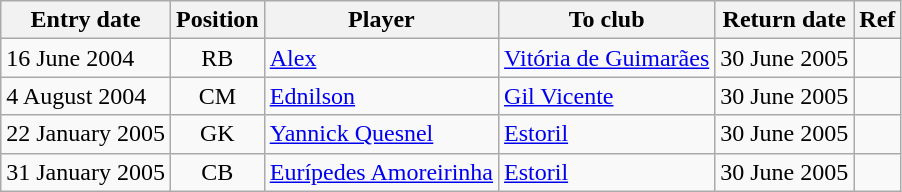<table class="wikitable sortable">
<tr>
<th>Entry date</th>
<th>Position</th>
<th>Player</th>
<th>To club</th>
<th>Return date</th>
<th>Ref</th>
</tr>
<tr>
<td>16 June 2004</td>
<td style="text-align:center;">RB</td>
<td style="text-align:left;"><a href='#'>Alex</a></td>
<td style="text-align:left;"><a href='#'>Vitória de Guimarães</a></td>
<td>30 June 2005</td>
<td></td>
</tr>
<tr>
<td>4 August 2004</td>
<td style="text-align:center;">CM</td>
<td style="text-align:left;"><a href='#'>Ednilson</a></td>
<td style="text-align:left;"><a href='#'>Gil Vicente</a></td>
<td>30 June 2005</td>
<td></td>
</tr>
<tr>
<td>22 January 2005</td>
<td style="text-align:center;">GK</td>
<td style="text-align:left;"><a href='#'>Yannick Quesnel</a></td>
<td style="text-align:left;"><a href='#'>Estoril</a></td>
<td>30 June 2005</td>
<td></td>
</tr>
<tr>
<td>31 January 2005</td>
<td style="text-align:center;">CB</td>
<td style="text-align:left;"><a href='#'>Eurípedes Amoreirinha</a></td>
<td style="text-align:left;"><a href='#'>Estoril</a></td>
<td>30 June 2005</td>
<td></td>
</tr>
</table>
